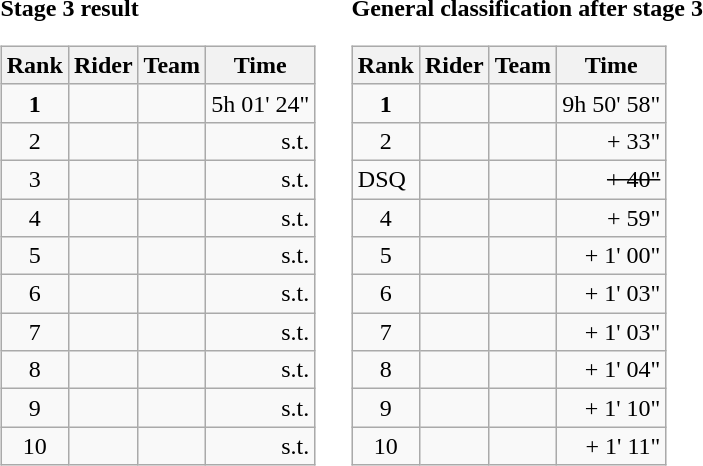<table>
<tr>
<td><strong>Stage 3 result</strong><br><table class="wikitable">
<tr>
<th scope="col">Rank</th>
<th scope="col">Rider</th>
<th scope="col">Team</th>
<th scope="col">Time</th>
</tr>
<tr>
<td style="text-align:center;"><strong>1</strong></td>
<td><strong></strong> </td>
<td><strong></strong></td>
<td style="text-align:right;">5h 01' 24"</td>
</tr>
<tr>
<td style="text-align:center;">2</td>
<td></td>
<td></td>
<td style="text-align:right;">s.t.</td>
</tr>
<tr>
<td style="text-align:center;">3</td>
<td></td>
<td></td>
<td style="text-align:right;">s.t.</td>
</tr>
<tr>
<td style="text-align:center;">4</td>
<td></td>
<td></td>
<td style="text-align:right;">s.t.</td>
</tr>
<tr>
<td style="text-align:center;">5</td>
<td></td>
<td></td>
<td style="text-align:right;">s.t.</td>
</tr>
<tr>
<td style="text-align:center;">6</td>
<td> </td>
<td></td>
<td style="text-align:right;">s.t.</td>
</tr>
<tr>
<td style="text-align:center;">7</td>
<td></td>
<td></td>
<td style="text-align:right;">s.t.</td>
</tr>
<tr>
<td style="text-align:center;">8</td>
<td></td>
<td></td>
<td style="text-align:right;">s.t.</td>
</tr>
<tr>
<td style="text-align:center;">9</td>
<td></td>
<td></td>
<td style="text-align:right;">s.t.</td>
</tr>
<tr>
<td style="text-align:center;">10</td>
<td></td>
<td></td>
<td style="text-align:right;">s.t.</td>
</tr>
</table>
</td>
<td></td>
<td><strong>General classification after stage 3</strong><br><table class="wikitable">
<tr>
<th scope="col">Rank</th>
<th scope="col">Rider</th>
<th scope="col">Team</th>
<th scope="col">Time</th>
</tr>
<tr>
<td style="text-align:center;"><strong>1</strong></td>
<td><strong></strong> </td>
<td><strong></strong></td>
<td style="text-align:right;">9h 50' 58"</td>
</tr>
<tr>
<td style="text-align:center;">2</td>
<td> </td>
<td></td>
<td style="text-align:right;">+ 33"</td>
</tr>
<tr>
<td>DSQ</td>
<td><s></s></td>
<td><s>  </s></td>
<td style="text-align:right;"><s> + 40"</s></td>
</tr>
<tr>
<td style="text-align:center;">4</td>
<td></td>
<td> </td>
<td style="text-align:right;">+ 59"</td>
</tr>
<tr>
<td style="text-align:center;">5</td>
<td></td>
<td></td>
<td style="text-align:right;">+ 1' 00"</td>
</tr>
<tr>
<td style="text-align:center;">6</td>
<td></td>
<td> </td>
<td style="text-align:right;">+ 1' 03"</td>
</tr>
<tr>
<td style="text-align:center;">7</td>
<td></td>
<td></td>
<td style="text-align:right;">+ 1' 03"</td>
</tr>
<tr>
<td style="text-align:center;">8</td>
<td></td>
<td></td>
<td style="text-align:right;">+ 1' 04"</td>
</tr>
<tr>
<td style="text-align:center;">9</td>
<td></td>
<td></td>
<td style="text-align:right;">+ 1' 10"</td>
</tr>
<tr>
<td style="text-align:center;">10</td>
<td></td>
<td> </td>
<td style="text-align:right;">+ 1' 11"</td>
</tr>
</table>
</td>
</tr>
</table>
